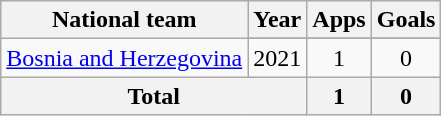<table class=wikitable style="text-align: center">
<tr>
<th>National team</th>
<th>Year</th>
<th>Apps</th>
<th>Goals</th>
</tr>
<tr>
<td rowspan=2><a href='#'>Bosnia and Herzegovina</a></td>
</tr>
<tr>
<td>2021</td>
<td>1</td>
<td>0</td>
</tr>
<tr>
<th colspan=2>Total</th>
<th>1</th>
<th>0</th>
</tr>
</table>
